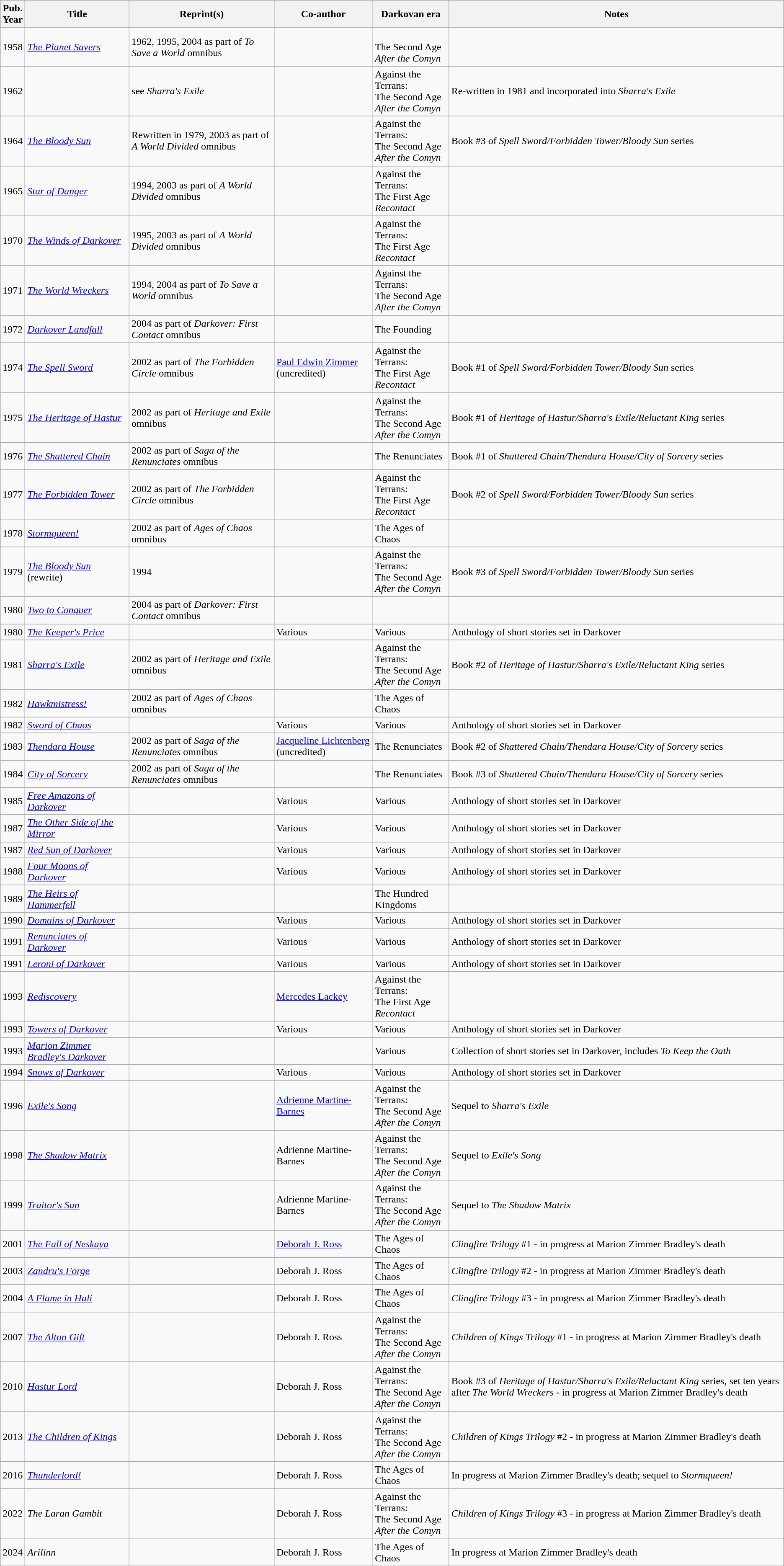<table class="wikitable">
<tr>
<th>Pub.<br>Year</th>
<th>Title</th>
<th>Reprint(s)</th>
<th>Co-author</th>
<th>Darkovan era</th>
<th>Notes</th>
</tr>
<tr>
<td>1958</td>
<td><em><a href='#'>The Planet Savers</a></em></td>
<td>1962, 1995, 2004 as part of <em>To Save a World</em> omnibus</td>
<td></td>
<td> <br> The Second Age <br> <em>After the Comyn</em></td>
<td></td>
</tr>
<tr>
<td>1962</td>
<td><em></em></td>
<td>see <em>Sharra's Exile</em></td>
<td></td>
<td>Against the Terrans: <br> The Second Age <br> <em>After the Comyn</em></td>
<td>Re-written in 1981 and incorporated into <em>Sharra's Exile</em></td>
</tr>
<tr>
<td>1964</td>
<td><em><a href='#'>The Bloody Sun</a></em></td>
<td>Rewritten in 1979, 2003 as part of <em>A World Divided</em> omnibus</td>
<td></td>
<td>Against the Terrans: <br> The Second Age <br> <em>After the Comyn</em></td>
<td>Book #3 of <em>Spell Sword/Forbidden Tower/Bloody Sun</em> series</td>
</tr>
<tr>
<td>1965</td>
<td><em><a href='#'>Star of Danger</a></em></td>
<td>1994, 2003 as part of <em>A World Divided</em> omnibus</td>
<td></td>
<td>Against the Terrans: <br> The First Age <br> <em>Recontact</em></td>
<td></td>
</tr>
<tr>
<td>1970</td>
<td><em><a href='#'>The Winds of Darkover</a></em></td>
<td>1995, 2003 as part of <em>A World Divided</em> omnibus</td>
<td></td>
<td>Against the Terrans: <br> The First Age <br> <em>Recontact</em></td>
<td></td>
</tr>
<tr>
<td>1971</td>
<td><em><a href='#'>The World Wreckers</a></em></td>
<td>1994, 2004 as part of <em>To Save a World</em> omnibus</td>
<td></td>
<td>Against the Terrans: <br> The Second Age <br> <em>After the Comyn</em></td>
<td></td>
</tr>
<tr>
<td>1972</td>
<td><em><a href='#'>Darkover Landfall</a></em></td>
<td>2004 as part of <em>Darkover: First Contact</em> omnibus</td>
<td></td>
<td>The Founding</td>
<td></td>
</tr>
<tr>
<td>1974</td>
<td><em><a href='#'>The Spell Sword</a></em></td>
<td>2002 as part of <em>The Forbidden Circle</em> omnibus</td>
<td><a href='#'>Paul Edwin Zimmer</a> (uncredited)</td>
<td>Against the Terrans: <br> The First Age <br> <em>Recontact</em></td>
<td>Book #1 of <em>Spell Sword/Forbidden Tower/Bloody Sun</em> series</td>
</tr>
<tr>
<td>1975</td>
<td><em><a href='#'>The Heritage of Hastur</a></em></td>
<td>2002 as part of <em>Heritage and Exile</em> omnibus</td>
<td></td>
<td>Against the Terrans: <br> The Second Age <br> <em>After the Comyn</em></td>
<td>Book #1 of <em>Heritage of Hastur/Sharra's Exile/Reluctant King</em> series</td>
</tr>
<tr>
<td>1976</td>
<td><em><a href='#'>The Shattered Chain</a></em></td>
<td>2002 as part of <em>Saga of the Renunciates</em> omnibus</td>
<td></td>
<td>The Renunciates</td>
<td>Book #1 of <em>Shattered Chain/Thendara House/City of Sorcery</em> series</td>
</tr>
<tr>
<td>1977</td>
<td><em><a href='#'>The Forbidden Tower</a></em></td>
<td>2002 as part of <em>The Forbidden Circle</em> omnibus</td>
<td></td>
<td>Against the Terrans: <br> The First Age <br> <em>Recontact</em></td>
<td>Book #2 of <em>Spell Sword/Forbidden Tower/Bloody Sun</em> series</td>
</tr>
<tr>
<td>1978</td>
<td><em><a href='#'>Stormqueen!</a></em></td>
<td>2002 as part of <em>Ages of Chaos</em> omnibus</td>
<td></td>
<td>The Ages of Chaos</td>
<td></td>
</tr>
<tr>
<td>1979</td>
<td><em><a href='#'>The Bloody Sun</a></em> (rewrite)</td>
<td>1994</td>
<td></td>
<td>Against the Terrans: <br> The Second Age <br> <em>After the Comyn</em></td>
<td>Book #3 of <em>Spell Sword/Forbidden Tower/Bloody Sun</em> series</td>
</tr>
<tr>
<td>1980</td>
<td><em><a href='#'>Two to Conquer</a></em></td>
<td>2004 as part of <em>Darkover: First Contact</em> omnibus</td>
<td></td>
<td></td>
<td></td>
</tr>
<tr>
<td>1980</td>
<td><em><a href='#'>The Keeper's Price</a></em></td>
<td></td>
<td>Various</td>
<td>Various</td>
<td>Anthology of short stories set in Darkover</td>
</tr>
<tr>
<td>1981</td>
<td><em><a href='#'>Sharra's Exile</a></em></td>
<td>2002 as part of <em>Heritage and Exile</em> omnibus</td>
<td></td>
<td>Against the Terrans: <br> The Second Age <br> <em>After the Comyn</em></td>
<td>Book #2 of <em>Heritage of Hastur/Sharra's Exile/Reluctant King</em> series</td>
</tr>
<tr>
<td>1982</td>
<td><em><a href='#'>Hawkmistress!</a></em></td>
<td>2002 as part of <em>Ages of Chaos</em> omnibus</td>
<td></td>
<td>The Ages of Chaos</td>
<td></td>
</tr>
<tr>
<td>1982</td>
<td><em><a href='#'>Sword of Chaos</a></em></td>
<td></td>
<td>Various</td>
<td>Various</td>
<td>Anthology of short stories set in Darkover</td>
</tr>
<tr>
<td>1983</td>
<td><em><a href='#'>Thendara House</a></em></td>
<td>2002 as part of <em>Saga of the Renunciates</em> omnibus</td>
<td><a href='#'>Jacqueline Lichtenberg</a> (uncredited)</td>
<td>The Renunciates</td>
<td>Book #2 of <em>Shattered Chain/Thendara House/City of Sorcery</em> series</td>
</tr>
<tr>
<td>1984</td>
<td><em><a href='#'>City of Sorcery</a></em></td>
<td>2002 as part of <em>Saga of the Renunciates</em> omnibus</td>
<td></td>
<td>The Renunciates</td>
<td>Book #3 of <em>Shattered Chain/Thendara House/City of Sorcery</em> series</td>
</tr>
<tr>
<td>1985</td>
<td><em><a href='#'>Free Amazons of Darkover</a></em></td>
<td></td>
<td>Various</td>
<td>Various</td>
<td>Anthology of short stories set in Darkover</td>
</tr>
<tr>
<td>1987</td>
<td><em><a href='#'>The Other Side of the Mirror</a></em></td>
<td></td>
<td>Various</td>
<td>Various</td>
<td>Anthology of short stories set in Darkover</td>
</tr>
<tr>
<td>1987</td>
<td><em><a href='#'>Red Sun of Darkover</a></em></td>
<td></td>
<td>Various</td>
<td>Various</td>
<td>Anthology of short stories set in Darkover</td>
</tr>
<tr>
<td>1988</td>
<td><em><a href='#'>Four Moons of Darkover</a></em></td>
<td></td>
<td>Various</td>
<td>Various</td>
<td>Anthology of short stories set in Darkover</td>
</tr>
<tr>
<td>1989</td>
<td><em><a href='#'>The Heirs of Hammerfell</a></em></td>
<td></td>
<td></td>
<td>The Hundred Kingdoms</td>
<td></td>
</tr>
<tr>
<td>1990</td>
<td><em><a href='#'>Domains of Darkover</a></em></td>
<td></td>
<td>Various</td>
<td>Various</td>
<td>Anthology of short stories set in Darkover</td>
</tr>
<tr>
<td>1991</td>
<td><em><a href='#'>Renunciates of Darkover</a></em></td>
<td></td>
<td>Various</td>
<td>Various</td>
<td>Anthology of short stories set in Darkover</td>
</tr>
<tr>
<td>1991</td>
<td><em><a href='#'>Leroni of Darkover</a></em></td>
<td></td>
<td>Various</td>
<td>Various</td>
<td>Anthology of short stories set in Darkover</td>
</tr>
<tr>
<td>1993</td>
<td><em><a href='#'>Rediscovery</a></em></td>
<td></td>
<td><a href='#'>Mercedes Lackey</a></td>
<td>Against the Terrans: <br> The First Age <br> <em>Recontact</em></td>
<td></td>
</tr>
<tr>
<td>1993</td>
<td><em><a href='#'>Towers of Darkover</a></em></td>
<td></td>
<td>Various</td>
<td>Various</td>
<td>Anthology of short stories set in Darkover</td>
</tr>
<tr>
<td>1993</td>
<td><em><a href='#'>Marion Zimmer Bradley's Darkover</a></em></td>
<td></td>
<td></td>
<td>Various</td>
<td>Collection of short stories set in Darkover, includes <em>To Keep the Oath</em></td>
</tr>
<tr>
<td>1994</td>
<td><em><a href='#'>Snows of Darkover</a></em></td>
<td></td>
<td>Various</td>
<td>Various</td>
<td>Anthology of short stories set in Darkover</td>
</tr>
<tr>
<td>1996</td>
<td><em><a href='#'>Exile's Song</a></em></td>
<td></td>
<td><a href='#'>Adrienne Martine-Barnes</a></td>
<td>Against the Terrans: <br> The Second Age <br> <em>After the Comyn</em></td>
<td>Sequel to <em>Sharra's Exile</em></td>
</tr>
<tr>
<td>1998</td>
<td><em><a href='#'>The Shadow Matrix</a></em></td>
<td></td>
<td>Adrienne Martine-Barnes</td>
<td>Against the Terrans: <br> The Second Age <br> <em>After the Comyn</em></td>
<td>Sequel to <em>Exile's Song</em></td>
</tr>
<tr>
<td>1999</td>
<td><em><a href='#'>Traitor's Sun</a></em></td>
<td></td>
<td>Adrienne Martine-Barnes</td>
<td>Against the Terrans: <br> The Second Age <br> <em>After the Comyn</em></td>
<td>Sequel to <em>The Shadow Matrix</em></td>
</tr>
<tr>
<td>2001</td>
<td><em><a href='#'>The Fall of Neskaya</a></em></td>
<td></td>
<td><a href='#'>Deborah J. Ross</a></td>
<td>The Ages of Chaos</td>
<td><em>Clingfire Trilogy</em> #1 - in progress at Marion Zimmer Bradley's death</td>
</tr>
<tr>
<td>2003</td>
<td><em><a href='#'>Zandru's Forge</a></em></td>
<td></td>
<td>Deborah J. Ross</td>
<td>The Ages of Chaos</td>
<td><em>Clingfire Trilogy</em> #2 - in progress at Marion Zimmer Bradley's death</td>
</tr>
<tr>
<td>2004</td>
<td><em><a href='#'>A Flame in Hali</a></em></td>
<td></td>
<td>Deborah J. Ross</td>
<td>The Ages of Chaos</td>
<td><em>Clingfire Trilogy</em> #3 - in progress at Marion Zimmer Bradley's death</td>
</tr>
<tr>
<td>2007</td>
<td><em><a href='#'>The Alton Gift</a></em></td>
<td></td>
<td>Deborah J. Ross</td>
<td>Against the Terrans: <br> The Second Age <br> <em>After the Comyn</em></td>
<td><em>Children of Kings Trilogy</em> #1 - in progress at Marion Zimmer Bradley's death</td>
</tr>
<tr>
<td>2010</td>
<td><em><a href='#'>Hastur Lord</a></em></td>
<td></td>
<td>Deborah J. Ross</td>
<td>Against the Terrans: <br> The Second Age <br> <em>After the Comyn</em></td>
<td>Book #3 of <em>Heritage of Hastur/Sharra's Exile/Reluctant King</em> series, set ten years after <em>The World Wreckers</em> - in progress at Marion Zimmer Bradley's death</td>
</tr>
<tr>
<td>2013</td>
<td><em><a href='#'>The Children of Kings</a></em></td>
<td></td>
<td>Deborah J. Ross</td>
<td>Against the Terrans: <br> The Second Age <br> <em>After the Comyn</em></td>
<td><em>Children of Kings Trilogy</em> #2 - in progress at Marion Zimmer Bradley's death</td>
</tr>
<tr>
<td>2016</td>
<td><em><a href='#'>Thunderlord!</a></em></td>
<td></td>
<td>Deborah J. Ross</td>
<td>The Ages of Chaos</td>
<td>In progress at Marion Zimmer Bradley's death; sequel to <em>Stormqueen!</em></td>
</tr>
<tr>
<td>2022</td>
<td><em>The Laran Gambit</em></td>
<td></td>
<td>Deborah J. Ross</td>
<td>Against the Terrans: <br> The Second Age <br> <em>After the Comyn</em></td>
<td><em>Children of Kings Trilogy</em> #3 - in progress at Marion Zimmer Bradley's death</td>
</tr>
<tr>
<td>2024</td>
<td><em>Arilinn</em></td>
<td></td>
<td>Deborah J. Ross</td>
<td>The Ages of Chaos</td>
<td>In progress at Marion Zimmer Bradley's death</td>
</tr>
</table>
